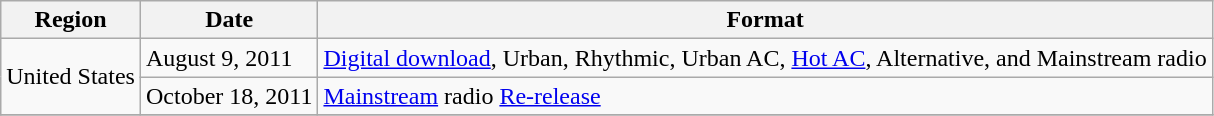<table class="wikitable">
<tr>
<th>Region</th>
<th>Date</th>
<th>Format</th>
</tr>
<tr>
<td rowspan="2">United States</td>
<td rowspan="1">August 9, 2011</td>
<td><a href='#'>Digital download</a>, Urban, Rhythmic, Urban AC, <a href='#'>Hot AC</a>, Alternative, and Mainstream radio</td>
</tr>
<tr>
<td>October 18, 2011</td>
<td><a href='#'>Mainstream</a> radio <a href='#'>Re-release</a></td>
</tr>
<tr>
</tr>
</table>
